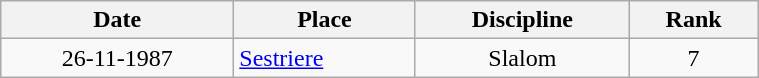<table class="wikitable" width=40% style="font-size:100%; text-align:center;">
<tr>
<th>Date</th>
<th>Place</th>
<th>Discipline</th>
<th>Rank</th>
</tr>
<tr>
<td>26-11-1987</td>
<td align=left> <a href='#'>Sestriere</a></td>
<td>Slalom</td>
<td>7</td>
</tr>
</table>
